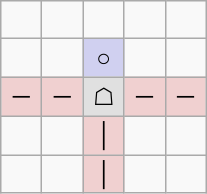<table border="1" class="wikitable">
<tr align=center>
<td width="20"> </td>
<td width="20"> </td>
<td width="20"> </td>
<td width="20"> </td>
<td width="20"> </td>
</tr>
<tr align=center>
<td> </td>
<td> </td>
<td style="background:#d0d0f0;">○</td>
<td> </td>
<td> </td>
</tr>
<tr align=center>
<td style="background:#f0d0d0;">─</td>
<td style="background:#f0d0d0;">─</td>
<td style="background:#e0e0e0;">☖</td>
<td style="background:#f0d0d0;">─</td>
<td style="background:#f0d0d0;">─</td>
</tr>
<tr align=center>
<td> </td>
<td> </td>
<td style="background:#f0d0d0;">│</td>
<td> </td>
<td> </td>
</tr>
<tr align=center>
<td> </td>
<td> </td>
<td style="background:#f0d0d0;">│</td>
<td> </td>
<td> </td>
</tr>
</table>
